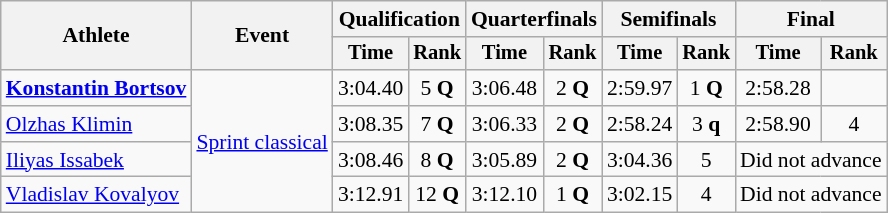<table class="wikitable" style="font-size:90%">
<tr>
<th rowspan=2>Athlete</th>
<th rowspan=2>Event</th>
<th colspan=2>Qualification</th>
<th colspan=2>Quarterfinals</th>
<th colspan=2>Semifinals</th>
<th colspan=2>Final</th>
</tr>
<tr style="font-size:95%">
<th>Time</th>
<th>Rank</th>
<th>Time</th>
<th>Rank</th>
<th>Time</th>
<th>Rank</th>
<th>Time</th>
<th>Rank</th>
</tr>
<tr align=center>
<td align=left><strong><a href='#'>Konstantin Bortsov</a></strong></td>
<td align=left rowspan=4><a href='#'>Sprint classical</a></td>
<td>3:04.40</td>
<td>5 <strong>Q</strong></td>
<td>3:06.48</td>
<td>2 <strong>Q</strong></td>
<td>2:59.97</td>
<td>1 <strong>Q</strong></td>
<td>2:58.28</td>
<td></td>
</tr>
<tr align=center>
<td align=left><a href='#'>Olzhas Klimin</a></td>
<td>3:08.35</td>
<td>7 <strong>Q</strong></td>
<td>3:06.33</td>
<td>2 <strong>Q</strong></td>
<td>2:58.24</td>
<td>3 <strong>q</strong></td>
<td>2:58.90</td>
<td>4</td>
</tr>
<tr align=center>
<td align=left><a href='#'>Iliyas Issabek</a></td>
<td>3:08.46</td>
<td>8 <strong>Q</strong></td>
<td>3:05.89</td>
<td>2 <strong>Q</strong></td>
<td>3:04.36</td>
<td>5</td>
<td colspan=2>Did not advance</td>
</tr>
<tr align=center>
<td align=left><a href='#'>Vladislav Kovalyov</a></td>
<td>3:12.91</td>
<td>12 <strong>Q</strong></td>
<td>3:12.10</td>
<td>1 <strong>Q</strong></td>
<td>3:02.15</td>
<td>4</td>
<td colspan=2>Did not advance</td>
</tr>
</table>
